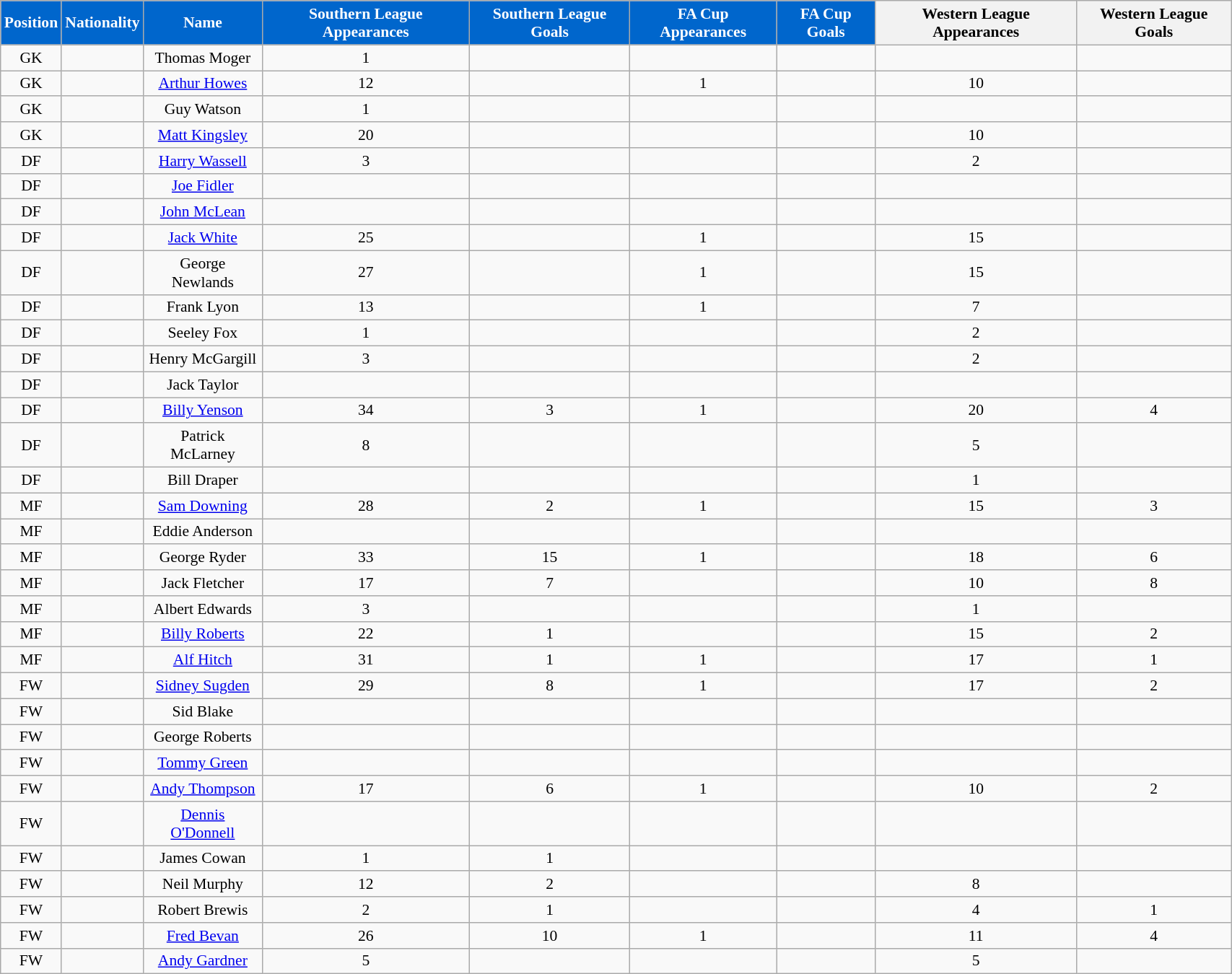<table class="wikitable" style="text-align:center; font-size:90%; width:90%;">
<tr>
<th style="background:#0066CC; color:#FFFFFF; text-align:center;">Position</th>
<th style="background:#0066CC; color:#FFFFFF; text-align:center;">Nationality</th>
<th style="background:#0066CC; color:#FFFFFF; text-align:center;"><strong>Name</strong></th>
<th style="background:#0066CC; color:#FFFFFF; text-align:center;">Southern League Appearances</th>
<th style="background:#0066CC; color:#FFFFFF; text-align:center;">Southern League Goals</th>
<th style="background:#0066CC; color:#FFFFFF; text-align:center;">FA Cup Appearances</th>
<th style="background:#0066CC; color:#FFFFFF; text-align:center;">FA Cup Goals</th>
<th>Western  League Appearances</th>
<th>Western League Goals</th>
</tr>
<tr>
<td>GK</td>
<td></td>
<td>Thomas Moger</td>
<td>1</td>
<td></td>
<td></td>
<td></td>
<td></td>
<td></td>
</tr>
<tr>
<td>GK</td>
<td></td>
<td><a href='#'>Arthur Howes</a></td>
<td>12</td>
<td></td>
<td>1</td>
<td></td>
<td>10</td>
<td></td>
</tr>
<tr>
<td>GK</td>
<td></td>
<td>Guy Watson</td>
<td>1</td>
<td></td>
<td></td>
<td></td>
<td></td>
<td></td>
</tr>
<tr>
<td>GK</td>
<td></td>
<td><a href='#'>Matt Kingsley</a></td>
<td>20</td>
<td></td>
<td></td>
<td></td>
<td>10</td>
<td></td>
</tr>
<tr>
<td>DF</td>
<td></td>
<td><a href='#'>Harry Wassell</a></td>
<td>3</td>
<td></td>
<td></td>
<td></td>
<td>2</td>
<td></td>
</tr>
<tr>
<td>DF</td>
<td></td>
<td><a href='#'>Joe Fidler</a></td>
<td></td>
<td></td>
<td></td>
<td></td>
<td></td>
<td></td>
</tr>
<tr>
<td>DF</td>
<td></td>
<td><a href='#'>John McLean</a></td>
<td></td>
<td></td>
<td></td>
<td></td>
<td></td>
<td></td>
</tr>
<tr>
<td>DF</td>
<td></td>
<td><a href='#'>Jack White</a></td>
<td>25</td>
<td></td>
<td>1</td>
<td></td>
<td>15</td>
<td></td>
</tr>
<tr>
<td>DF</td>
<td></td>
<td>George Newlands</td>
<td>27</td>
<td></td>
<td>1</td>
<td></td>
<td>15</td>
<td></td>
</tr>
<tr>
<td>DF</td>
<td></td>
<td>Frank Lyon</td>
<td>13</td>
<td></td>
<td>1</td>
<td></td>
<td>7</td>
<td></td>
</tr>
<tr>
<td>DF</td>
<td></td>
<td>Seeley Fox</td>
<td>1</td>
<td></td>
<td></td>
<td></td>
<td>2</td>
<td></td>
</tr>
<tr>
<td>DF</td>
<td></td>
<td>Henry McGargill</td>
<td>3</td>
<td></td>
<td></td>
<td></td>
<td>2</td>
<td></td>
</tr>
<tr>
<td>DF</td>
<td></td>
<td>Jack Taylor</td>
<td></td>
<td></td>
<td></td>
<td></td>
<td></td>
<td></td>
</tr>
<tr>
<td>DF</td>
<td></td>
<td><a href='#'>Billy Yenson</a></td>
<td>34</td>
<td>3</td>
<td>1</td>
<td></td>
<td>20</td>
<td>4</td>
</tr>
<tr>
<td>DF</td>
<td></td>
<td>Patrick McLarney</td>
<td>8</td>
<td></td>
<td></td>
<td></td>
<td>5</td>
<td></td>
</tr>
<tr>
<td>DF</td>
<td></td>
<td>Bill Draper</td>
<td></td>
<td></td>
<td></td>
<td></td>
<td>1</td>
<td></td>
</tr>
<tr>
<td>MF</td>
<td></td>
<td><a href='#'>Sam Downing</a></td>
<td>28</td>
<td>2</td>
<td>1</td>
<td></td>
<td>15</td>
<td>3</td>
</tr>
<tr>
<td>MF</td>
<td></td>
<td>Eddie Anderson</td>
<td></td>
<td></td>
<td></td>
<td></td>
<td></td>
<td></td>
</tr>
<tr>
<td>MF</td>
<td></td>
<td>George Ryder</td>
<td>33</td>
<td>15</td>
<td>1</td>
<td></td>
<td>18</td>
<td>6</td>
</tr>
<tr>
<td>MF</td>
<td></td>
<td>Jack Fletcher</td>
<td>17</td>
<td>7</td>
<td></td>
<td></td>
<td>10</td>
<td>8</td>
</tr>
<tr>
<td>MF</td>
<td></td>
<td>Albert Edwards</td>
<td>3</td>
<td></td>
<td></td>
<td></td>
<td>1</td>
<td></td>
</tr>
<tr>
<td>MF</td>
<td></td>
<td><a href='#'>Billy Roberts</a></td>
<td>22</td>
<td>1</td>
<td></td>
<td></td>
<td>15</td>
<td>2</td>
</tr>
<tr>
<td>MF</td>
<td></td>
<td><a href='#'>Alf Hitch</a></td>
<td>31</td>
<td>1</td>
<td>1</td>
<td></td>
<td>17</td>
<td>1</td>
</tr>
<tr>
<td>FW</td>
<td></td>
<td><a href='#'>Sidney Sugden</a></td>
<td>29</td>
<td>8</td>
<td>1</td>
<td></td>
<td>17</td>
<td>2</td>
</tr>
<tr>
<td>FW</td>
<td></td>
<td>Sid Blake</td>
<td></td>
<td></td>
<td></td>
<td></td>
<td></td>
<td></td>
</tr>
<tr>
<td>FW</td>
<td></td>
<td>George Roberts</td>
<td></td>
<td></td>
<td></td>
<td></td>
<td></td>
<td></td>
</tr>
<tr>
<td>FW</td>
<td></td>
<td><a href='#'>Tommy Green</a></td>
<td></td>
<td></td>
<td></td>
<td></td>
<td></td>
<td></td>
</tr>
<tr>
<td>FW</td>
<td></td>
<td><a href='#'>Andy Thompson</a></td>
<td>17</td>
<td>6</td>
<td>1</td>
<td></td>
<td>10</td>
<td>2</td>
</tr>
<tr>
<td>FW</td>
<td></td>
<td><a href='#'>Dennis O'Donnell</a></td>
<td></td>
<td></td>
<td></td>
<td></td>
<td></td>
<td></td>
</tr>
<tr>
<td>FW</td>
<td></td>
<td>James Cowan</td>
<td>1</td>
<td>1</td>
<td></td>
<td></td>
<td></td>
<td></td>
</tr>
<tr>
<td>FW</td>
<td></td>
<td>Neil Murphy</td>
<td>12</td>
<td>2</td>
<td></td>
<td></td>
<td>8</td>
<td></td>
</tr>
<tr>
<td>FW</td>
<td></td>
<td>Robert Brewis</td>
<td>2</td>
<td>1</td>
<td></td>
<td></td>
<td>4</td>
<td>1</td>
</tr>
<tr>
<td>FW</td>
<td></td>
<td><a href='#'>Fred Bevan</a></td>
<td>26</td>
<td>10</td>
<td>1</td>
<td></td>
<td>11</td>
<td>4</td>
</tr>
<tr>
<td>FW</td>
<td></td>
<td><a href='#'>Andy Gardner</a></td>
<td>5</td>
<td></td>
<td></td>
<td></td>
<td>5</td>
<td></td>
</tr>
</table>
